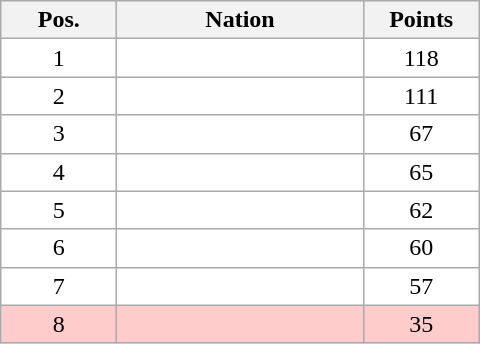<table class="wikitable gauche" cellspacing="1" style="width:320px;">
<tr style="text-align:center; background:#efefef;">
<th style="width:70px;">Pos.</th>
<th>Nation</th>
<th style="width:70px;">Points</th>
</tr>
<tr style="vertical-align:top; text-align:center; background:#fff;">
<td>1</td>
<td style="text-align:left;"></td>
<td>118</td>
</tr>
<tr style="vertical-align:top; text-align:center; background:#fff;">
<td>2</td>
<td style="text-align:left;"></td>
<td>111</td>
</tr>
<tr style="vertical-align:top; text-align:center; background:#fff;">
<td>3</td>
<td style="text-align:left;"></td>
<td>67</td>
</tr>
<tr style="vertical-align:top; text-align:center; background:#fff;">
<td>4</td>
<td style="text-align:left;"></td>
<td>65</td>
</tr>
<tr style="vertical-align:top; text-align:center; background:#fff;">
<td>5</td>
<td style="text-align:left;"></td>
<td>62</td>
</tr>
<tr style="vertical-align:top; text-align:center; background:#fff;">
<td>6</td>
<td style="text-align:left;"></td>
<td>60</td>
</tr>
<tr style="vertical-align:top; text-align:center; background:#fff;">
<td>7</td>
<td style="text-align:left;"></td>
<td>57</td>
</tr>
<tr style="vertical-align:top; text-align:center; background:#ffcccc;">
<td>8</td>
<td style="text-align:left;"></td>
<td>35</td>
</tr>
</table>
